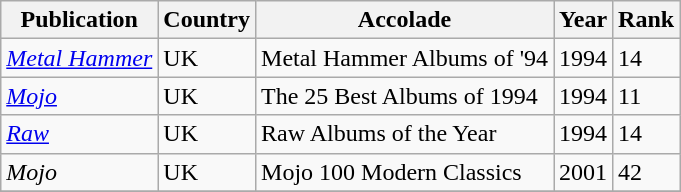<table class="wikitable sortable">
<tr>
<th>Publication</th>
<th>Country</th>
<th>Accolade</th>
<th>Year</th>
<th align="center">Rank</th>
</tr>
<tr>
<td><em><a href='#'>Metal Hammer</a></em></td>
<td>UK</td>
<td>Metal Hammer Albums of '94</td>
<td>1994</td>
<td>14</td>
</tr>
<tr>
<td><em><a href='#'>Mojo</a></em></td>
<td>UK</td>
<td>The 25 Best Albums of 1994</td>
<td>1994</td>
<td>11</td>
</tr>
<tr>
<td><em><a href='#'>Raw</a></em></td>
<td>UK</td>
<td>Raw Albums of the Year</td>
<td>1994</td>
<td>14</td>
</tr>
<tr>
<td><em>Mojo</em></td>
<td>UK</td>
<td>Mojo 100 Modern Classics</td>
<td>2001</td>
<td>42</td>
</tr>
<tr>
</tr>
</table>
